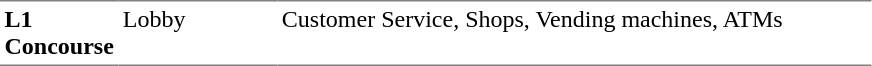<table table border=0 cellspacing=0 cellpadding=3>
<tr>
<td style="border-bottom:solid 1px gray; border-top:solid 1px gray;" valign=top width=50><strong>L1<br>Concourse</strong></td>
<td style="border-bottom:solid 1px gray; border-top:solid 1px gray;" valign=top width=100>Lobby</td>
<td style="border-bottom:solid 1px gray; border-top:solid 1px gray;" valign=top width=390>Customer Service, Shops, Vending machines, ATMs</td>
</tr>
</table>
